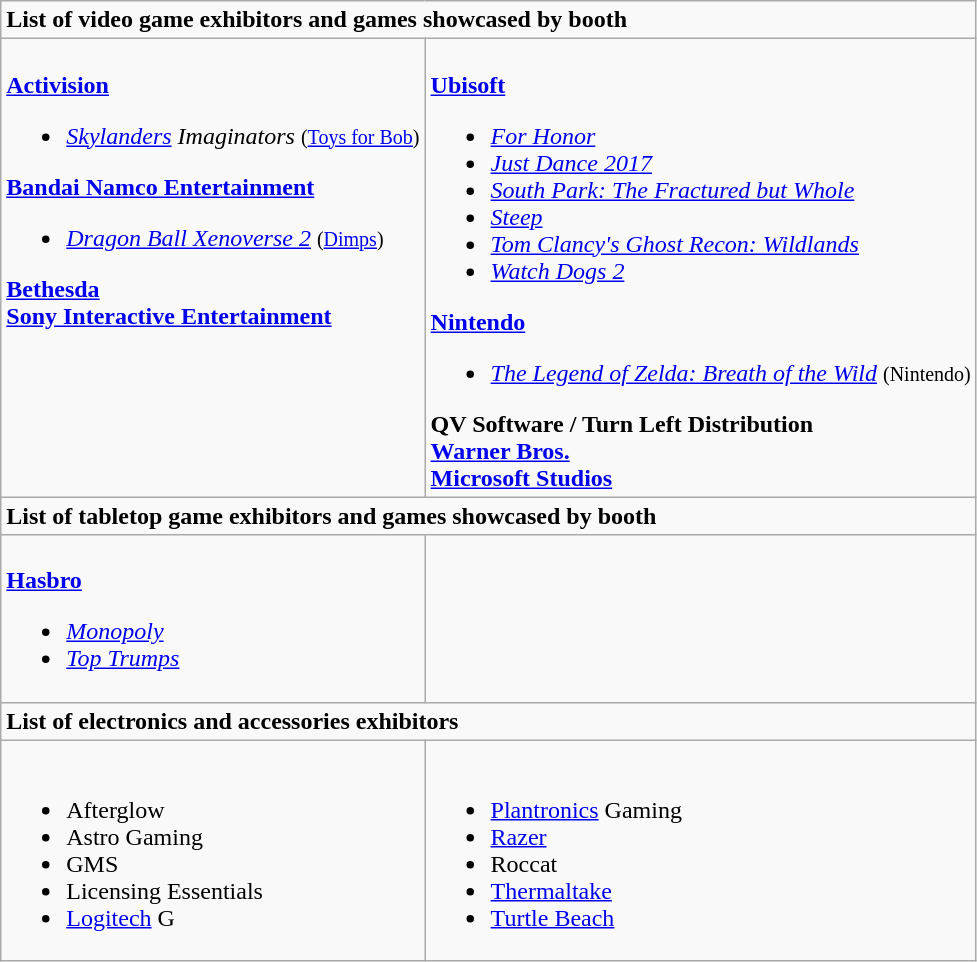<table class="wikitable">
<tr>
<td colspan="2"><strong>List of video game exhibitors and games showcased by booth</strong></td>
</tr>
<tr>
<td valign="top"><br><strong><a href='#'>Activision</a></strong><ul><li><em><a href='#'>Skylanders</a> Imaginators</em> <small>(<a href='#'>Toys for Bob</a>)</small></li></ul><strong><a href='#'>Bandai Namco Entertainment</a></strong><ul><li><em><a href='#'>Dragon Ball Xenoverse 2</a></em> <small>(<a href='#'>Dimps</a>)</small></li></ul><strong><a href='#'>Bethesda</a></strong><br><strong><a href='#'>Sony Interactive Entertainment</a></strong></td>
<td valign="top"><br><strong><a href='#'>Ubisoft</a></strong><ul><li><em><a href='#'>For Honor</a></em></li><li><em><a href='#'>Just Dance 2017</a></em></li><li><em><a href='#'>South Park: The Fractured but Whole</a></em></li><li><a href='#'><em>Steep</em></a></li><li><a href='#'><em>Tom Clancy's Ghost Recon: Wildlands</em></a></li><li><em><a href='#'>Watch Dogs 2</a></em></li></ul><strong><a href='#'>Nintendo</a></strong><ul><li><em><a href='#'>The Legend of Zelda: Breath of the Wild</a></em> <small>(Nintendo)</small></li></ul><strong>QV Software / Turn Left Distribution</strong><br><strong><a href='#'>Warner Bros.</a></strong><br><strong><a href='#'>Microsoft Studios</a></strong></td>
</tr>
<tr>
<td colspan="2"><strong>List of tabletop game exhibitors and games showcased by booth</strong></td>
</tr>
<tr>
<td valign="top"><br><strong><a href='#'>Hasbro</a></strong><ul><li><em><a href='#'>Monopoly</a></em></li><li><em><a href='#'>Top Trumps</a></em></li></ul></td>
</tr>
<tr>
<td colspan="2"><strong>List of electronics and accessories exhibitors</strong></td>
</tr>
<tr>
<td valign="top"><br><ul><li>Afterglow</li><li>Astro Gaming</li><li>GMS</li><li>Licensing Essentials</li><li><a href='#'>Logitech</a> G</li></ul></td>
<td valign="top"><br><ul><li><a href='#'>Plantronics</a> Gaming</li><li><a href='#'>Razer</a></li><li>Roccat</li><li><a href='#'>Thermaltake</a></li><li><a href='#'>Turtle Beach</a></li></ul></td>
</tr>
</table>
